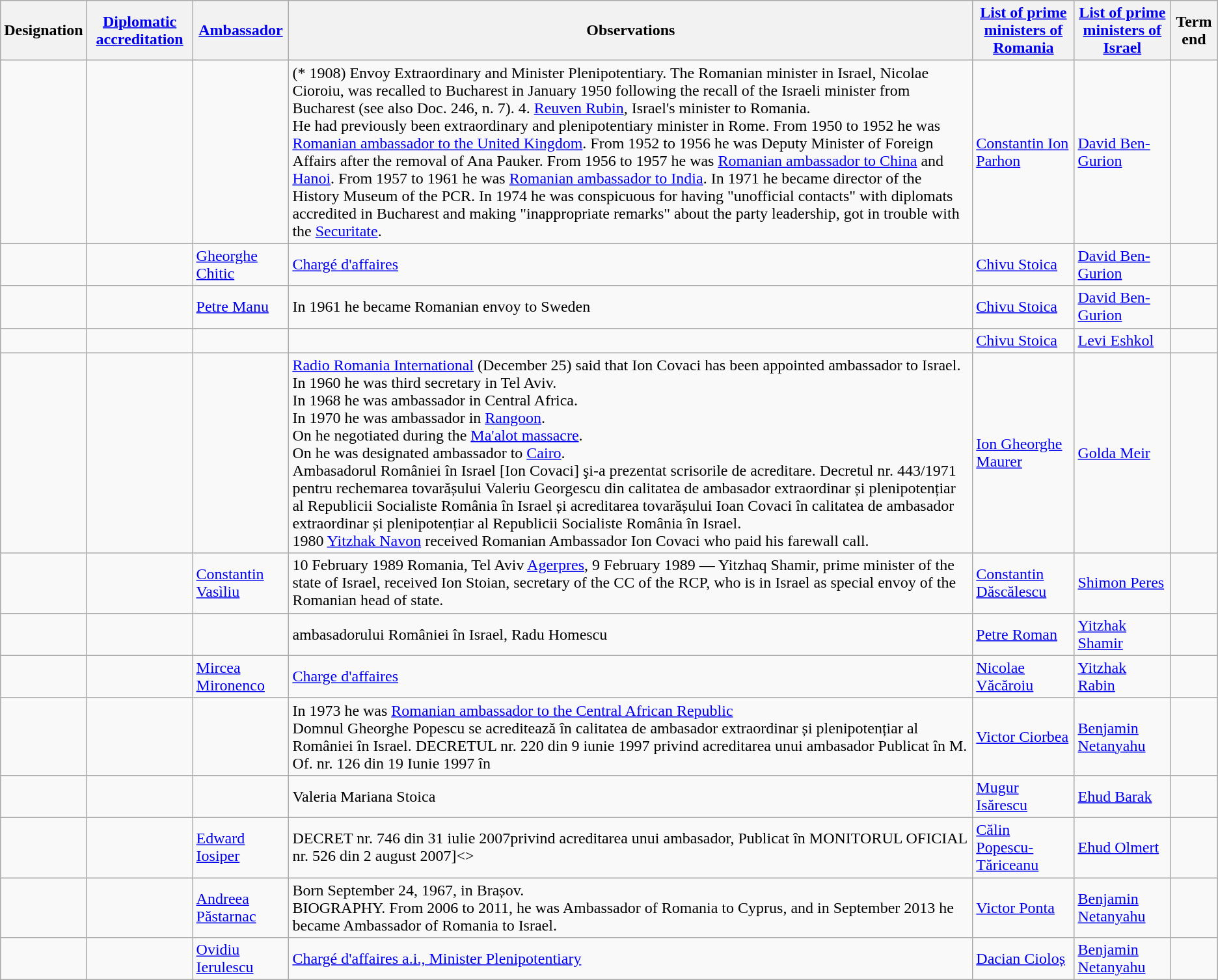<table class="wikitable sortable">
<tr>
<th>Designation</th>
<th><a href='#'>Diplomatic accreditation</a></th>
<th><a href='#'>Ambassador</a></th>
<th>Observations</th>
<th><a href='#'>List of prime ministers of Romania</a></th>
<th><a href='#'>List of prime ministers of Israel</a></th>
<th>Term end</th>
</tr>
<tr>
<td></td>
<td></td>
<td></td>
<td>(* 1908) Envoy Extraordinary and Minister Plenipotentiary. The Romanian minister in Israel, Nicolae Cioroiu, was recalled to Bucharest in January 1950 following the recall of the Israeli minister from Bucharest (see also Doc. 246, n. 7). 4. <a href='#'>Reuven Rubin</a>, Israel's minister to Romania.<br>He had previously been extraordinary and plenipotentiary minister in Rome.
From 1950 to 1952 he was <a href='#'>Romanian ambassador to the United Kingdom</a>.
From 1952 to 1956 he was Deputy Minister of Foreign Affairs after the removal of Ana Pauker.
From 1956 to 1957 he was <a href='#'>Romanian ambassador to China</a> and <a href='#'>Hanoi</a>.
From 1957 to 1961 he was <a href='#'>Romanian ambassador to India</a>.
In 1971 he became director of the History Museum of the PCR. 
In 1974 he was conspicuous for having "unofficial contacts" with diplomats accredited in Bucharest and making "inappropriate remarks" about the party leadership, got in trouble with the <a href='#'>Securitate</a>.</td>
<td><a href='#'>Constantin Ion Parhon</a></td>
<td><a href='#'>David Ben-Gurion</a></td>
<td></td>
</tr>
<tr>
<td></td>
<td></td>
<td><a href='#'>Gheorghe Chitic</a></td>
<td><a href='#'>Chargé d'affaires</a></td>
<td><a href='#'>Chivu Stoica</a></td>
<td><a href='#'>David Ben-Gurion</a></td>
<td></td>
</tr>
<tr>
<td></td>
<td></td>
<td><a href='#'>Petre Manu</a></td>
<td>In 1961 he became Romanian envoy to Sweden</td>
<td><a href='#'>Chivu Stoica</a></td>
<td><a href='#'>David Ben-Gurion</a></td>
<td></td>
</tr>
<tr>
<td></td>
<td></td>
<td></td>
<td></td>
<td><a href='#'>Chivu Stoica</a></td>
<td><a href='#'>Levi Eshkol</a></td>
<td></td>
</tr>
<tr>
<td></td>
<td></td>
<td></td>
<td><a href='#'>Radio Romania International</a> (December 25) said that Ion Covaci has been appointed ambassador to Israel.<br>In 1960 he was third secretary in Tel Aviv.<br>In 1968 he was ambassador in Central Africa.<br>In 1970 he was ambassador in <a href='#'>Rangoon</a>.<br>On  he negotiated during the <a href='#'>Ma'alot massacre</a>.<br>On  he was designated ambassador to <a href='#'>Cairo</a>.<br>Ambasadorul României în Israel [Ion Covaci] şi-a prezentat scrisorile de acreditare. Decretul nr. 443/1971 pentru rechemarea tovarășului Valeriu Georgescu din calitatea de ambasador extraordinar și plenipotențiar al Republicii Socialiste România în Israel și acreditarea tovarășului Ioan Covaci în calitatea de ambasador extraordinar și plenipotențiar al Republicii Socialiste România în Israel.<br>1980 <a href='#'>Yitzhak Navon</a> received Romanian Ambassador Ion Covaci who paid his farewall call.</td>
<td><a href='#'>Ion Gheorghe Maurer</a></td>
<td><a href='#'>Golda Meir</a></td>
<td></td>
</tr>
<tr>
<td></td>
<td></td>
<td><a href='#'>Constantin Vasìliu</a></td>
<td>10 February 1989 Romania, Tel Aviv <a href='#'>Agerpres</a>, 9 February 1989 — Yitzhaq Shamir, prime minister of the state of Israel, received Ion Stoian, secretary of the CC of the RCP, who is in Israel as special envoy of the Romanian head of state.</td>
<td><a href='#'>Constantin Dăscălescu</a></td>
<td><a href='#'>Shimon Peres</a></td>
<td></td>
</tr>
<tr>
<td></td>
<td></td>
<td></td>
<td>ambasadorului României în Israel, Radu Homescu</td>
<td><a href='#'>Petre Roman</a></td>
<td><a href='#'>Yitzhak Shamir</a></td>
<td></td>
</tr>
<tr>
<td></td>
<td></td>
<td><a href='#'>Mircea Mironenco</a></td>
<td><a href='#'>Charge d'affaires</a></td>
<td><a href='#'>Nicolae Văcăroiu</a></td>
<td><a href='#'>Yitzhak Rabin</a></td>
<td></td>
</tr>
<tr>
<td></td>
<td></td>
<td></td>
<td>In 1973 he was <a href='#'>Romanian ambassador to the Central African Republic</a><br>Domnul Gheorghe Popescu se acreditează în calitatea de ambasador extraordinar și plenipotențiar al României în Israel. DECRETUL nr. 220 din 9 iunie 1997 privind acreditarea unui ambasador Publicat în M. Of. nr. 126 din 19 Iunie 1997 în</td>
<td><a href='#'>Victor Ciorbea</a></td>
<td><a href='#'>Benjamin Netanyahu</a></td>
<td></td>
</tr>
<tr>
<td></td>
<td></td>
<td></td>
<td>Valeria Mariana Stoica</td>
<td><a href='#'>Mugur Isărescu</a></td>
<td><a href='#'>Ehud Barak</a></td>
<td></td>
</tr>
<tr>
<td></td>
<td></td>
<td><a href='#'>Edward Iosiper</a></td>
<td>DECRET nr. 746 din 31 iulie 2007privind acreditarea unui ambasador, Publicat în  MONITORUL OFICIAL nr. 526 din 2 august 2007]<></td>
<td><a href='#'>Călin Popescu-Tăriceanu</a></td>
<td><a href='#'>Ehud Olmert</a></td>
<td></td>
</tr>
<tr>
<td></td>
<td></td>
<td><a href='#'>Andreea Păstarnac</a></td>
<td>Born September 24, 1967, in Brașov.<br>BIOGRAPHY. From 2006 to 2011, he was Ambassador of Romania to Cyprus, and in September 2013 he became Ambassador of Romania to Israel.</td>
<td><a href='#'>Victor Ponta</a></td>
<td><a href='#'>Benjamin Netanyahu</a></td>
<td></td>
</tr>
<tr>
<td></td>
<td></td>
<td><a href='#'>Ovidiu Ierulescu</a></td>
<td><a href='#'>Chargé d'affaires a.i., Minister Plenipotentiary</a></td>
<td><a href='#'>Dacian Cioloș</a></td>
<td><a href='#'>Benjamin Netanyahu</a></td>
<td></td>
</tr>
</table>
